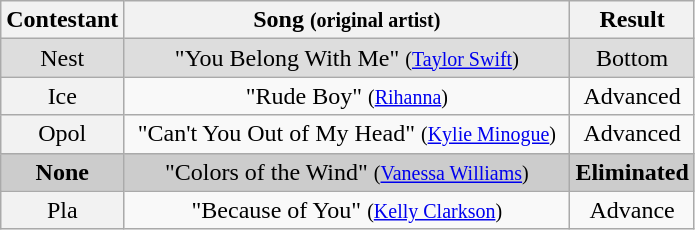<table class="wikitable" style="text-align:center;">
<tr>
<th scope="col">Contestant</th>
<th style="width:290px;" scope="col">Song <small>(original artist)</small></th>
<th scope="col">Result</th>
</tr>
<tr style="background:#ddd;">
<th scope="row" style="background-color:#DDDDDD; font-weight:normal;">Nest</th>
<td>"You Belong With Me" <small>(<a href='#'>Taylor Swift</a>)</small></td>
<td>Bottom</td>
</tr>
<tr>
<th scope="row" style="font-weight:normal;">Ice</th>
<td>"Rude Boy" <small>(<a href='#'>Rihanna</a>)</small></td>
<td>Advanced</td>
</tr>
<tr>
<th scope="row" style="font-weight:normal;">Opol</th>
<td>"Can't You Out of My Head" <small>(<a href='#'>Kylie Minogue</a>)</small></td>
<td>Advanced</td>
</tr>
<tr style="background:#ccc;">
<th scope="row" style="background-color:#CCCCCC; font-weight:normal;"><strong>None</strong></th>
<td>"Colors of the Wind" <small>(<a href='#'>Vanessa Williams</a>)</small></td>
<td><strong>Eliminated</strong></td>
</tr>
<tr>
<th scope="row" style="font-weight:normal;">Pla</th>
<td>"Because of You" <small>(<a href='#'>Kelly Clarkson</a>)</small></td>
<td>Advance</td>
</tr>
</table>
